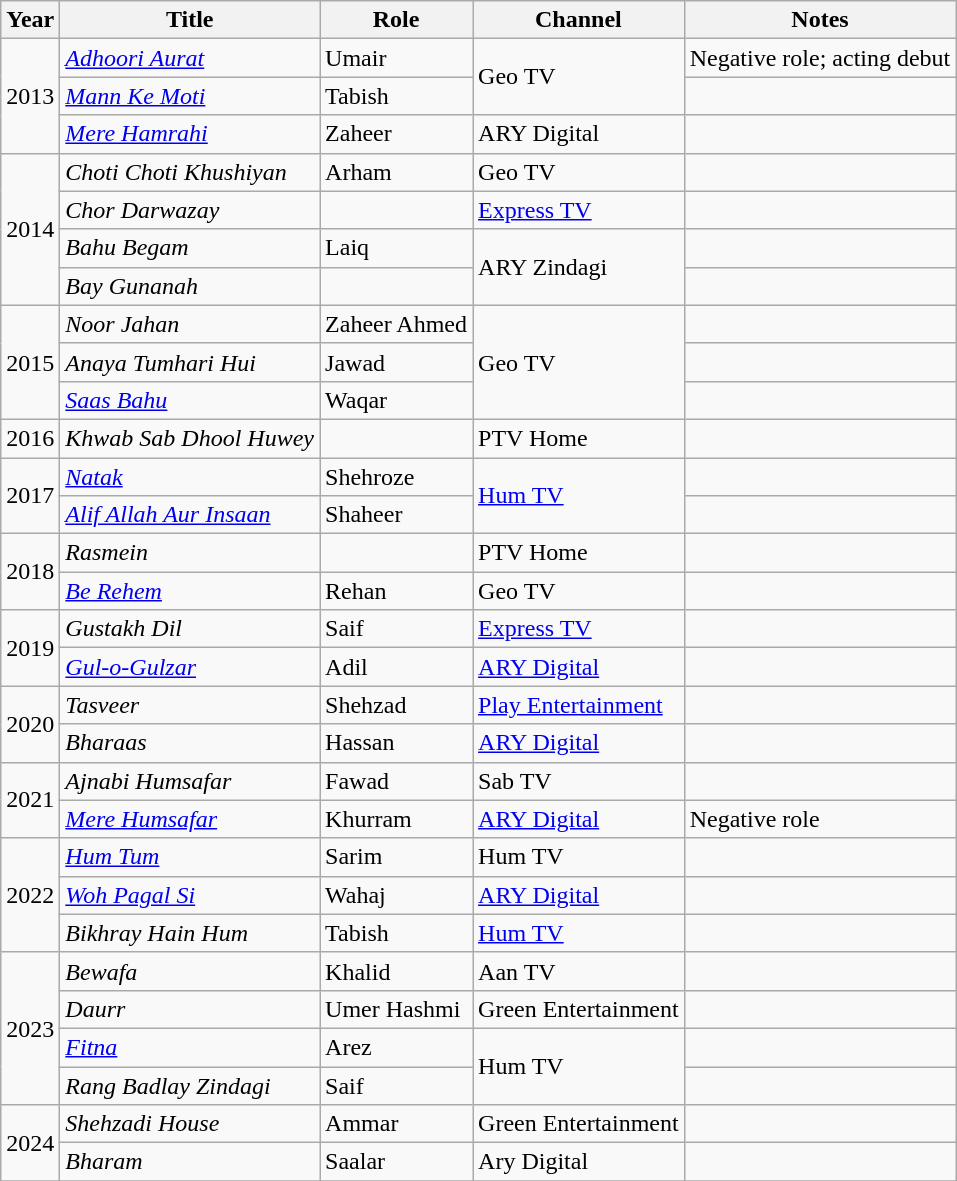<table class="wikitable sortable">
<tr>
<th>Year</th>
<th>Title</th>
<th>Role</th>
<th>Channel</th>
<th>Notes</th>
</tr>
<tr>
<td Rowspan=3>2013</td>
<td><em><a href='#'>Adhoori Aurat</a></em></td>
<td>Umair</td>
<td rowspan="2">Geo TV</td>
<td>Negative role; acting debut</td>
</tr>
<tr>
<td><em><a href='#'>Mann Ke Moti</a></em></td>
<td>Tabish</td>
<td></td>
</tr>
<tr>
<td><em><a href='#'>Mere Hamrahi</a></em></td>
<td>Zaheer</td>
<td>ARY Digital</td>
<td></td>
</tr>
<tr>
<td Rowspan=4>2014</td>
<td><em> Choti Choti Khushiyan</em></td>
<td>Arham</td>
<td>Geo TV</td>
<td></td>
</tr>
<tr>
<td><em>Chor Darwazay</em></td>
<td></td>
<td><a href='#'>Express TV</a></td>
<td></td>
</tr>
<tr>
<td><em>Bahu Begam</em></td>
<td>Laiq</td>
<td rowspan="2">ARY Zindagi</td>
<td></td>
</tr>
<tr>
<td><em>Bay Gunanah</em></td>
<td></td>
<td></td>
</tr>
<tr>
<td Rowspan=3>2015</td>
<td><em>Noor Jahan</em></td>
<td>Zaheer Ahmed</td>
<td rowspan="3">Geo TV</td>
<td></td>
</tr>
<tr>
<td><em>Anaya Tumhari Hui</em></td>
<td>Jawad</td>
<td></td>
</tr>
<tr>
<td><em><a href='#'>Saas Bahu</a></em></td>
<td>Waqar</td>
<td></td>
</tr>
<tr>
<td>2016</td>
<td><em>Khwab Sab Dhool Huwey</em></td>
<td></td>
<td>PTV Home</td>
<td></td>
</tr>
<tr>
<td Rowspan=2>2017</td>
<td><em><a href='#'>Natak</a></em></td>
<td>Shehroze</td>
<td rowspan="2"><a href='#'>Hum TV</a></td>
<td></td>
</tr>
<tr>
<td><em><a href='#'>Alif Allah Aur Insaan</a></em></td>
<td>Shaheer</td>
</tr>
<tr>
<td Rowspan=2>2018</td>
<td><em>Rasmein</em></td>
<td></td>
<td>PTV Home</td>
<td></td>
</tr>
<tr>
<td><em><a href='#'>Be Rehem</a></em></td>
<td>Rehan</td>
<td>Geo TV</td>
<td></td>
</tr>
<tr>
<td Rowspan=2>2019</td>
<td><em>Gustakh Dil</em></td>
<td>Saif</td>
<td><a href='#'>Express TV</a></td>
<td></td>
</tr>
<tr>
<td><em><a href='#'>Gul-o-Gulzar</a></em></td>
<td>Adil</td>
<td><a href='#'>ARY Digital</a></td>
<td></td>
</tr>
<tr>
<td Rowspan=2>2020</td>
<td><em>Tasveer</em></td>
<td>Shehzad</td>
<td><a href='#'>Play Entertainment</a></td>
<td></td>
</tr>
<tr>
<td><em>Bharaas</em></td>
<td>Hassan</td>
<td><a href='#'>ARY Digital</a></td>
<td></td>
</tr>
<tr>
<td Rowspan=2>2021</td>
<td><em>Ajnabi Humsafar</em></td>
<td>Fawad</td>
<td>Sab TV</td>
<td></td>
</tr>
<tr>
<td><em><a href='#'>Mere Humsafar</a></em></td>
<td>Khurram</td>
<td><a href='#'>ARY Digital</a></td>
<td>Negative role</td>
</tr>
<tr>
<td Rowspan=3>2022</td>
<td><em><a href='#'>Hum Tum</a></em></td>
<td>Sarim</td>
<td>Hum TV</td>
<td></td>
</tr>
<tr>
<td><em><a href='#'>Woh Pagal Si</a></em></td>
<td>Wahaj</td>
<td><a href='#'>ARY Digital</a></td>
<td></td>
</tr>
<tr>
<td><em>Bikhray Hain Hum</em></td>
<td>Tabish</td>
<td><a href='#'>Hum TV</a></td>
<td></td>
</tr>
<tr>
<td rowspan=4>2023</td>
<td><em>Bewafa</em></td>
<td>Khalid</td>
<td>Aan TV</td>
<td></td>
</tr>
<tr>
<td><em>Daurr</em></td>
<td>Umer Hashmi</td>
<td>Green Entertainment</td>
<td></td>
</tr>
<tr>
<td><em><a href='#'>Fitna</a></em></td>
<td>Arez</td>
<td rowspan="2">Hum TV</td>
<td></td>
</tr>
<tr>
<td><em>Rang Badlay Zindagi</em></td>
<td>Saif</td>
<td></td>
</tr>
<tr>
<td rowspan=2>2024</td>
<td><em>Shehzadi House</em></td>
<td>Ammar</td>
<td>Green Entertainment</td>
<td></td>
</tr>
<tr>
<td><em>Bharam</em></td>
<td>Saalar</td>
<td>Ary Digital</td>
<td></td>
</tr>
<tr>
</tr>
</table>
